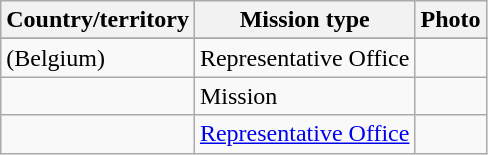<table class="wikitable sortable">
<tr valign="middle">
<th>Country/territory</th>
<th>Mission type</th>
<th>Photo</th>
</tr>
<tr style="font-weight:bold; background-color: #DDDDDD">
</tr>
<tr>
<td> (Belgium)</td>
<td>Representative Office</td>
<td></td>
</tr>
<tr>
<td></td>
<td>Mission</td>
<td></td>
</tr>
<tr>
<td></td>
<td><a href='#'>Representative Office</a></td>
<td></td>
</tr>
</table>
